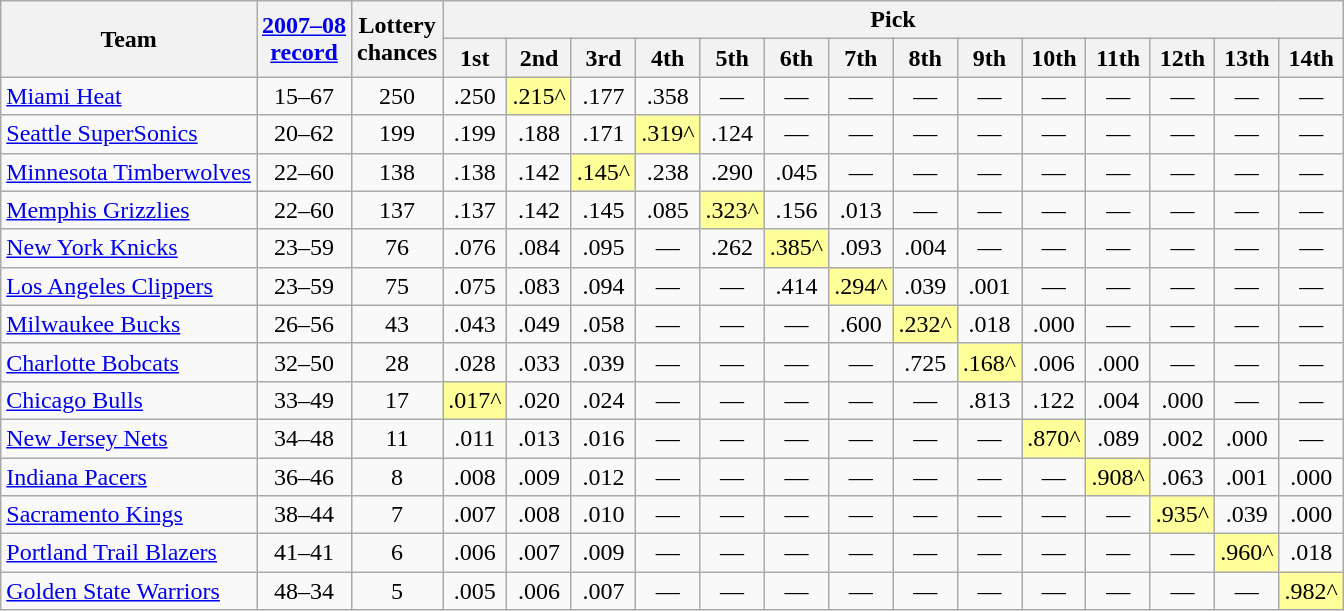<table class="wikitable" style="text-align:center">
<tr>
<th rowspan="2" align="left">Team</th>
<th rowspan="2"><a href='#'>2007–08<br> record</a></th>
<th rowspan="2">Lottery<br> chances</th>
<th colspan="14">Pick</th>
</tr>
<tr>
<th>1st</th>
<th>2nd</th>
<th>3rd</th>
<th>4th</th>
<th>5th</th>
<th>6th</th>
<th>7th</th>
<th>8th</th>
<th>9th</th>
<th>10th</th>
<th>11th</th>
<th>12th</th>
<th>13th</th>
<th>14th</th>
</tr>
<tr>
<td align="left"><a href='#'>Miami Heat</a></td>
<td>15–67</td>
<td>250</td>
<td>.250</td>
<td style="background-color:#FFFF99">.215^</td>
<td>.177</td>
<td>.358</td>
<td align="center">—</td>
<td align="center">—</td>
<td align="center">—</td>
<td align="center">—</td>
<td align="center">—</td>
<td align="center">—</td>
<td align="center">—</td>
<td align="center">—</td>
<td align="center">—</td>
<td align="center">—</td>
</tr>
<tr>
<td align="left"><a href='#'>Seattle SuperSonics</a></td>
<td>20–62</td>
<td>199</td>
<td>.199</td>
<td>.188</td>
<td>.171</td>
<td style="background-color:#FFFF99">.319^</td>
<td>.124</td>
<td align="center">—</td>
<td align="center">—</td>
<td align="center">—</td>
<td align="center">—</td>
<td align="center">—</td>
<td align="center">—</td>
<td align="center">—</td>
<td align="center">—</td>
<td align="center">—</td>
</tr>
<tr>
<td align="left"><a href='#'>Minnesota Timberwolves</a></td>
<td>22–60</td>
<td>138</td>
<td>.138</td>
<td>.142</td>
<td style="background-color:#FFFF99">.145^</td>
<td>.238</td>
<td>.290</td>
<td>.045</td>
<td align="center">—</td>
<td align="center">—</td>
<td align="center">—</td>
<td align="center">—</td>
<td align="center">—</td>
<td align="center">—</td>
<td align="center">—</td>
<td align="center">—</td>
</tr>
<tr>
<td align="left"><a href='#'>Memphis Grizzlies</a></td>
<td>22–60</td>
<td>137</td>
<td>.137</td>
<td>.142</td>
<td>.145</td>
<td>.085</td>
<td style="background-color:#FFFF99">.323^</td>
<td>.156</td>
<td>.013</td>
<td align="center">—</td>
<td align="center">—</td>
<td align="center">—</td>
<td align="center">—</td>
<td align="center">—</td>
<td align="center">—</td>
<td align="center">—</td>
</tr>
<tr>
<td align="left"><a href='#'>New York Knicks</a></td>
<td>23–59</td>
<td>76</td>
<td>.076</td>
<td>.084</td>
<td>.095</td>
<td align="center">—</td>
<td>.262</td>
<td style="background-color:#FFFF99">.385^</td>
<td>.093</td>
<td>.004</td>
<td align="center">—</td>
<td align="center">—</td>
<td align="center">—</td>
<td align="center">—</td>
<td align="center">—</td>
<td align="center">—</td>
</tr>
<tr>
<td align="left"><a href='#'>Los Angeles Clippers</a></td>
<td>23–59</td>
<td>75</td>
<td>.075</td>
<td>.083</td>
<td>.094</td>
<td align="center">—</td>
<td align="center">—</td>
<td>.414</td>
<td style="background-color:#FFFF99">.294^</td>
<td>.039</td>
<td>.001</td>
<td align="center">—</td>
<td align="center">—</td>
<td align="center">—</td>
<td align="center">—</td>
<td align="center">—</td>
</tr>
<tr>
<td align="left"><a href='#'>Milwaukee Bucks</a></td>
<td>26–56</td>
<td>43</td>
<td>.043</td>
<td>.049</td>
<td>.058</td>
<td align="center">—</td>
<td align="center">—</td>
<td align="center">—</td>
<td>.600</td>
<td style="background-color:#FFFF99">.232^</td>
<td>.018</td>
<td>.000</td>
<td align="center">—</td>
<td align="center">—</td>
<td align="center">—</td>
<td align="center">—</td>
</tr>
<tr>
<td align="left"><a href='#'>Charlotte Bobcats</a></td>
<td>32–50</td>
<td>28</td>
<td>.028</td>
<td>.033</td>
<td>.039</td>
<td align="center">—</td>
<td align="center">—</td>
<td align="center">—</td>
<td align="center">—</td>
<td>.725</td>
<td style="background-color:#FFFF99">.168^</td>
<td>.006</td>
<td>.000</td>
<td align="center">—</td>
<td align="center">—</td>
<td align="center">—</td>
</tr>
<tr>
<td align="left"><a href='#'>Chicago Bulls</a></td>
<td>33–49</td>
<td>17</td>
<td style="background-color:#FFFF99">.017^</td>
<td>.020</td>
<td>.024</td>
<td align="center">—</td>
<td align="center">—</td>
<td align="center">—</td>
<td align="center">—</td>
<td align="center">—</td>
<td>.813</td>
<td>.122</td>
<td>.004</td>
<td>.000</td>
<td align="center">—</td>
<td align="center">—</td>
</tr>
<tr>
<td align="left"><a href='#'>New Jersey Nets</a></td>
<td>34–48</td>
<td>11</td>
<td>.011</td>
<td>.013</td>
<td>.016</td>
<td align="center">—</td>
<td align="center">—</td>
<td align="center">—</td>
<td align="center">—</td>
<td align="center">—</td>
<td align="center">—</td>
<td style="background-color:#FFFF99">.870^</td>
<td>.089</td>
<td>.002</td>
<td>.000</td>
<td align="center">—</td>
</tr>
<tr>
<td align="left"><a href='#'>Indiana Pacers</a></td>
<td>36–46</td>
<td>8</td>
<td>.008</td>
<td>.009</td>
<td>.012</td>
<td align="center">—</td>
<td align="center">—</td>
<td align="center">—</td>
<td align="center">—</td>
<td align="center">—</td>
<td align="center">—</td>
<td align="center">—</td>
<td style="background-color:#FFFF99">.908^</td>
<td>.063</td>
<td>.001</td>
<td>.000</td>
</tr>
<tr>
<td align="left"><a href='#'>Sacramento Kings</a></td>
<td>38–44</td>
<td>7</td>
<td>.007</td>
<td>.008</td>
<td>.010</td>
<td align="center">—</td>
<td align="center">—</td>
<td align="center">—</td>
<td align="center">—</td>
<td align="center">—</td>
<td align="center">—</td>
<td align="center">—</td>
<td align="center">—</td>
<td style="background-color:#FFFF99">.935^</td>
<td>.039</td>
<td>.000</td>
</tr>
<tr>
<td align="left"><a href='#'>Portland Trail Blazers</a></td>
<td>41–41</td>
<td>6</td>
<td>.006</td>
<td>.007</td>
<td>.009</td>
<td align="center">—</td>
<td align="center">—</td>
<td align="center">—</td>
<td align="center">—</td>
<td align="center">—</td>
<td align="center">—</td>
<td align="center">—</td>
<td align="center">—</td>
<td align="center">—</td>
<td style="background-color:#FFFF99">.960^</td>
<td>.018</td>
</tr>
<tr>
<td align="left"><a href='#'>Golden State Warriors</a></td>
<td>48–34</td>
<td>5</td>
<td>.005</td>
<td>.006</td>
<td>.007</td>
<td align="center">—</td>
<td align="center">—</td>
<td align="center">—</td>
<td align="center">—</td>
<td align="center">—</td>
<td align="center">—</td>
<td align="center">—</td>
<td align="center">—</td>
<td align="center">—</td>
<td align="center">—</td>
<td style="background-color:#FFFF99">.982^</td>
</tr>
</table>
